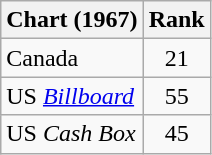<table class="wikitable sortable">
<tr>
<th align="left">Chart (1967)</th>
<th style="text-align:center;">Rank</th>
</tr>
<tr>
<td>Canada</td>
<td style="text-align:center;">21</td>
</tr>
<tr>
<td>US <a href='#'><em>Billboard</em></a></td>
<td style="text-align:center;">55</td>
</tr>
<tr>
<td>US <em>Cash Box</em></td>
<td style="text-align:center;">45</td>
</tr>
</table>
